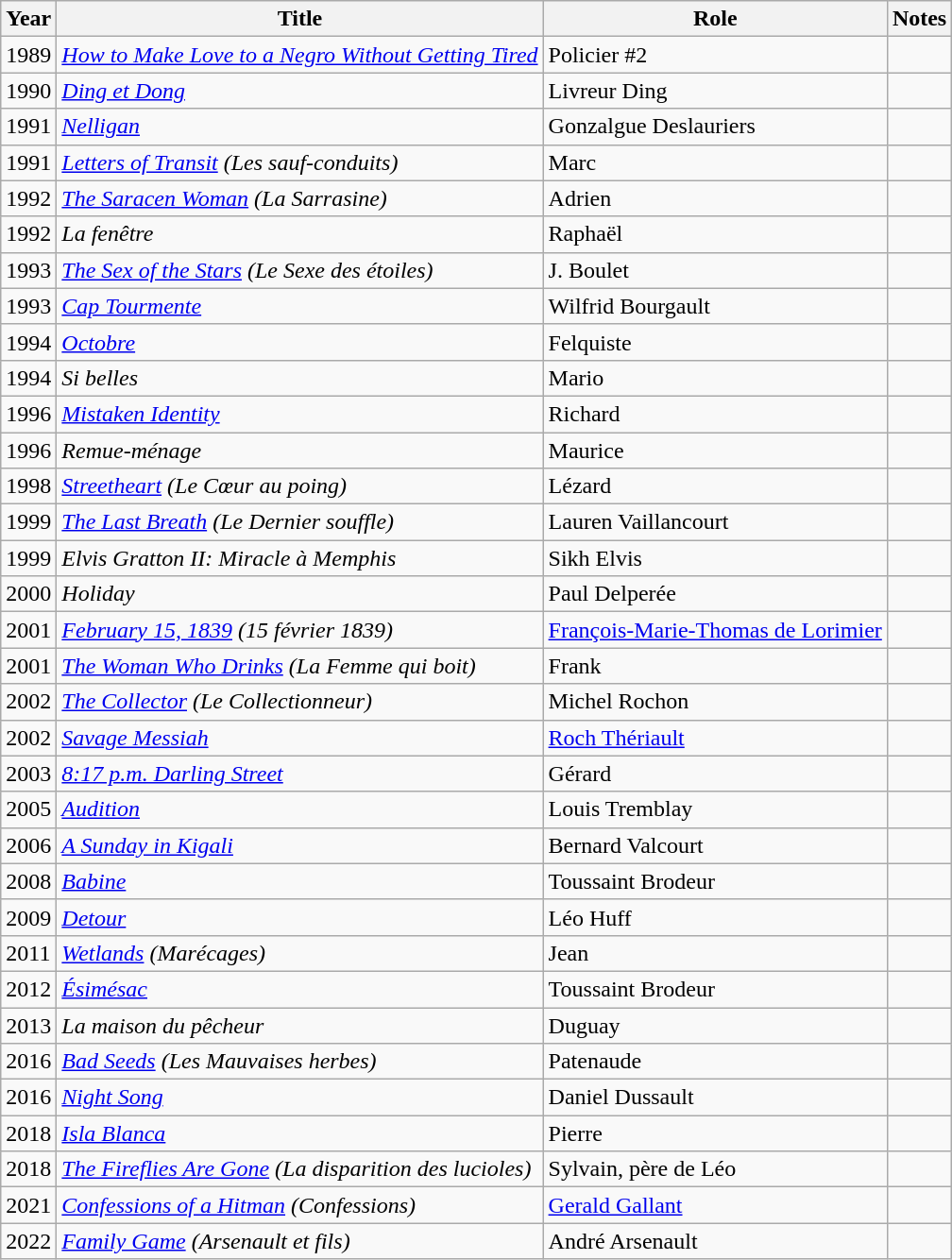<table class="wikitable sortable">
<tr>
<th>Year</th>
<th>Title</th>
<th>Role</th>
<th>Notes</th>
</tr>
<tr>
<td>1989</td>
<td><em><a href='#'>How to Make Love to a Negro Without Getting Tired</a></em></td>
<td>Policier #2</td>
<td></td>
</tr>
<tr>
<td>1990</td>
<td><em><a href='#'>Ding et Dong</a></em></td>
<td>Livreur Ding</td>
<td></td>
</tr>
<tr>
<td>1991</td>
<td><em><a href='#'>Nelligan</a></em></td>
<td>Gonzalgue Deslauriers</td>
<td></td>
</tr>
<tr>
<td>1991</td>
<td><em><a href='#'>Letters of Transit</a> (Les sauf-conduits)</em></td>
<td>Marc</td>
<td></td>
</tr>
<tr>
<td>1992</td>
<td data-sort-value="Saracen Woman, The"><em><a href='#'>The Saracen Woman</a> (La Sarrasine)</em></td>
<td>Adrien</td>
<td></td>
</tr>
<tr>
<td>1992</td>
<td><em>La fenêtre</em></td>
<td>Raphaël</td>
<td></td>
</tr>
<tr>
<td>1993</td>
<td data-sort-value="Sex of the Stars, The"><em><a href='#'>The Sex of the Stars</a> (Le Sexe des étoiles)</em></td>
<td>J. Boulet</td>
<td></td>
</tr>
<tr>
<td>1993</td>
<td><em><a href='#'>Cap Tourmente</a></em></td>
<td>Wilfrid Bourgault</td>
<td></td>
</tr>
<tr>
<td>1994</td>
<td><em><a href='#'>Octobre</a></em></td>
<td>Felquiste</td>
<td></td>
</tr>
<tr>
<td>1994</td>
<td><em>Si belles</em></td>
<td>Mario</td>
<td></td>
</tr>
<tr>
<td>1996</td>
<td><em><a href='#'>Mistaken Identity</a></em></td>
<td>Richard</td>
<td></td>
</tr>
<tr>
<td>1996</td>
<td><em>Remue-ménage</em></td>
<td>Maurice</td>
<td></td>
</tr>
<tr>
<td>1998</td>
<td><em><a href='#'>Streetheart</a> (Le Cœur au poing)</em></td>
<td>Lézard</td>
<td></td>
</tr>
<tr>
<td>1999</td>
<td data-sort-value="Last Breath, The"><em><a href='#'>The Last Breath</a> (Le Dernier souffle)</em></td>
<td>Lauren Vaillancourt</td>
<td></td>
</tr>
<tr>
<td>1999</td>
<td><em>Elvis Gratton II: Miracle à Memphis</em></td>
<td>Sikh Elvis</td>
<td></td>
</tr>
<tr>
<td>2000</td>
<td><em>Holiday</em></td>
<td>Paul Delperée</td>
<td></td>
</tr>
<tr>
<td>2001</td>
<td><em><a href='#'>February 15, 1839</a> (15 février 1839)</em></td>
<td><a href='#'>François-Marie-Thomas de Lorimier</a></td>
<td></td>
</tr>
<tr>
<td>2001</td>
<td data-sort-value="Woman Who Drinks, The"><em><a href='#'>The Woman Who Drinks</a> (La Femme qui boit)</em></td>
<td>Frank</td>
<td></td>
</tr>
<tr>
<td>2002</td>
<td data-sort-value="Collector, The"><em><a href='#'>The Collector</a> (Le Collectionneur)</em></td>
<td>Michel Rochon</td>
<td></td>
</tr>
<tr>
<td>2002</td>
<td><em><a href='#'>Savage Messiah</a></em></td>
<td><a href='#'>Roch Thériault</a></td>
<td></td>
</tr>
<tr>
<td>2003</td>
<td><em><a href='#'>8:17 p.m. Darling Street</a></em></td>
<td>Gérard</td>
<td></td>
</tr>
<tr>
<td>2005</td>
<td><em><a href='#'>Audition</a></em></td>
<td>Louis Tremblay</td>
<td></td>
</tr>
<tr>
<td>2006</td>
<td data-sort-value="Sunday in Kigali, A"><em><a href='#'>A Sunday in Kigali</a></em></td>
<td>Bernard Valcourt</td>
<td></td>
</tr>
<tr>
<td>2008</td>
<td><em><a href='#'>Babine</a></em></td>
<td>Toussaint Brodeur</td>
<td></td>
</tr>
<tr>
<td>2009</td>
<td><em><a href='#'>Detour</a></em></td>
<td>Léo Huff</td>
<td></td>
</tr>
<tr>
<td>2011</td>
<td><em><a href='#'>Wetlands</a> (Marécages)</em></td>
<td>Jean</td>
<td></td>
</tr>
<tr>
<td>2012</td>
<td><em><a href='#'>Ésimésac</a></em></td>
<td>Toussaint Brodeur</td>
<td></td>
</tr>
<tr>
<td>2013</td>
<td><em>La maison du pêcheur</em></td>
<td>Duguay</td>
<td></td>
</tr>
<tr>
<td>2016</td>
<td><em><a href='#'>Bad Seeds</a> (Les Mauvaises herbes)</em></td>
<td>Patenaude</td>
<td></td>
</tr>
<tr>
<td>2016</td>
<td><em><a href='#'>Night Song</a></em></td>
<td>Daniel Dussault</td>
<td></td>
</tr>
<tr>
<td>2018</td>
<td><em><a href='#'>Isla Blanca</a></em></td>
<td>Pierre</td>
<td></td>
</tr>
<tr>
<td>2018</td>
<td data-sort-value="Fireflies Are Gone, The"><em><a href='#'>The Fireflies Are Gone</a> (La disparition des lucioles)</em></td>
<td>Sylvain, père de Léo</td>
<td></td>
</tr>
<tr>
<td>2021</td>
<td><em><a href='#'>Confessions of a Hitman</a> (Confessions)</em></td>
<td><a href='#'>Gerald Gallant</a></td>
<td></td>
</tr>
<tr>
<td>2022</td>
<td><em><a href='#'>Family Game</a> (Arsenault et fils)</em></td>
<td>André Arsenault</td>
<td></td>
</tr>
</table>
